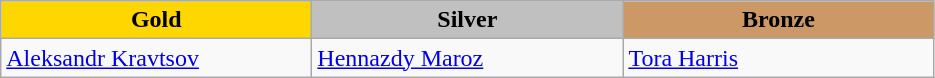<table class="wikitable" style="text-align:left">
<tr align="center">
<td width=200 bgcolor=gold><strong>Gold</strong></td>
<td width=200 bgcolor=silver><strong>Silver</strong></td>
<td width=200 bgcolor=CC9966><strong>Bronze</strong></td>
</tr>
<tr>
<td><a href='#'>Aleksandr Kravtsov</a><br><em></em></td>
<td><a href='#'>Hennazdy Maroz</a><br><em></em></td>
<td><a href='#'>Tora Harris</a><br><em></em></td>
</tr>
</table>
